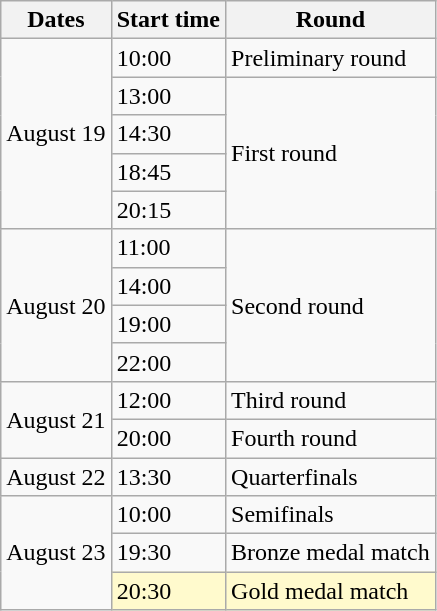<table class="wikitable">
<tr>
<th>Dates</th>
<th>Start time</th>
<th>Round</th>
</tr>
<tr>
<td rowspan=5>August 19</td>
<td>10:00</td>
<td>Preliminary round</td>
</tr>
<tr>
<td>13:00</td>
<td rowspan=4>First round</td>
</tr>
<tr>
<td>14:30</td>
</tr>
<tr>
<td>18:45</td>
</tr>
<tr>
<td>20:15</td>
</tr>
<tr>
<td rowspan=4>August 20</td>
<td>11:00</td>
<td rowspan=4>Second round</td>
</tr>
<tr>
<td>14:00</td>
</tr>
<tr>
<td>19:00</td>
</tr>
<tr>
<td>22:00</td>
</tr>
<tr>
<td rowspan=2>August 21</td>
<td>12:00</td>
<td>Third round</td>
</tr>
<tr>
<td>20:00</td>
<td>Fourth round</td>
</tr>
<tr>
<td>August 22</td>
<td>13:30</td>
<td>Quarterfinals</td>
</tr>
<tr>
<td rowspan=4>August 23</td>
<td>10:00</td>
<td>Semifinals</td>
</tr>
<tr>
<td>19:30</td>
<td>Bronze medal match</td>
</tr>
<tr style=background:lemonchiffon>
<td>20:30</td>
<td>Gold medal match</td>
</tr>
</table>
